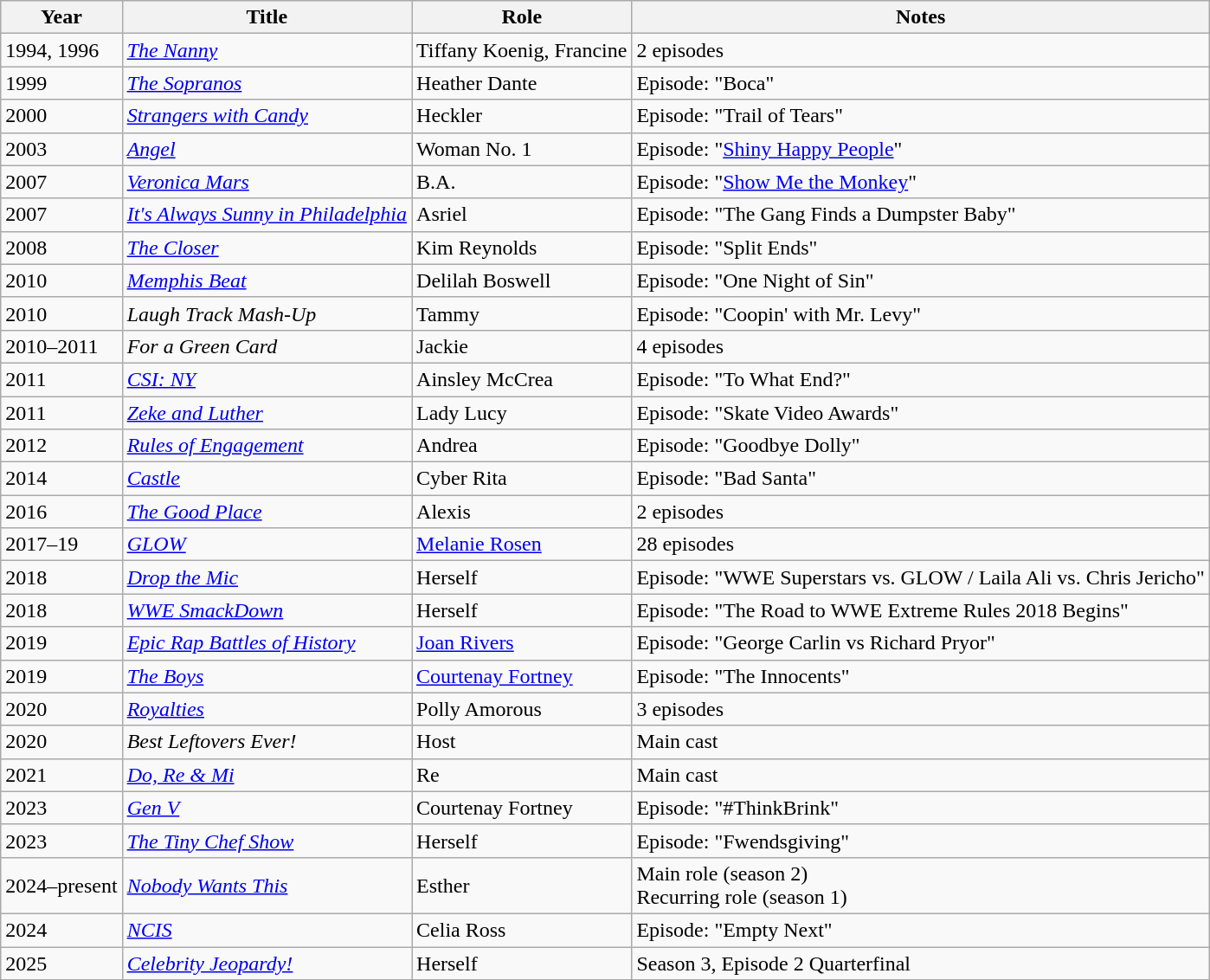<table class="wikitable sortable">
<tr>
<th>Year</th>
<th>Title</th>
<th>Role</th>
<th>Notes</th>
</tr>
<tr>
<td>1994, 1996</td>
<td><em><a href='#'>The Nanny</a></em></td>
<td>Tiffany Koenig, Francine</td>
<td>2 episodes</td>
</tr>
<tr>
<td>1999</td>
<td><em><a href='#'>The Sopranos</a></em></td>
<td>Heather Dante</td>
<td>Episode: "Boca"</td>
</tr>
<tr>
<td>2000</td>
<td><em><a href='#'>Strangers with Candy</a></em></td>
<td>Heckler</td>
<td>Episode: "Trail of Tears"</td>
</tr>
<tr>
<td>2003</td>
<td><em><a href='#'>Angel</a></em></td>
<td>Woman No. 1</td>
<td>Episode: "<a href='#'>Shiny Happy People</a>"</td>
</tr>
<tr>
<td>2007</td>
<td><em><a href='#'>Veronica Mars</a></em></td>
<td>B.A.</td>
<td>Episode: "<a href='#'>Show Me the Monkey</a>"</td>
</tr>
<tr>
<td>2007</td>
<td><em><a href='#'>It's Always Sunny in Philadelphia</a></em></td>
<td>Asriel</td>
<td>Episode: "The Gang Finds a Dumpster Baby"</td>
</tr>
<tr>
<td>2008</td>
<td><em><a href='#'>The Closer</a></em></td>
<td>Kim Reynolds</td>
<td>Episode: "Split Ends"</td>
</tr>
<tr>
<td>2010</td>
<td><em><a href='#'>Memphis Beat</a></em></td>
<td>Delilah Boswell</td>
<td>Episode: "One Night of Sin"</td>
</tr>
<tr>
<td>2010</td>
<td><em>Laugh Track Mash-Up</em></td>
<td>Tammy</td>
<td>Episode: "Coopin' with Mr. Levy"</td>
</tr>
<tr>
<td>2010–2011</td>
<td><em>For a Green Card</em></td>
<td>Jackie</td>
<td>4 episodes</td>
</tr>
<tr>
<td>2011</td>
<td><em><a href='#'>CSI: NY</a></em></td>
<td>Ainsley McCrea</td>
<td>Episode: "To What End?"</td>
</tr>
<tr>
<td>2011</td>
<td><em><a href='#'>Zeke and Luther</a></em></td>
<td>Lady Lucy</td>
<td>Episode: "Skate Video Awards"</td>
</tr>
<tr>
<td>2012</td>
<td><em><a href='#'>Rules of Engagement</a></em></td>
<td>Andrea</td>
<td>Episode: "Goodbye Dolly"</td>
</tr>
<tr>
<td>2014</td>
<td><em><a href='#'>Castle</a></em></td>
<td>Cyber Rita</td>
<td>Episode: "Bad Santa"</td>
</tr>
<tr>
<td>2016</td>
<td><em><a href='#'>The Good Place</a></em></td>
<td>Alexis</td>
<td>2 episodes</td>
</tr>
<tr>
<td>2017–19</td>
<td><em><a href='#'>GLOW</a></em></td>
<td><a href='#'>Melanie Rosen</a></td>
<td>28 episodes</td>
</tr>
<tr>
<td>2018</td>
<td><em><a href='#'>Drop the Mic</a></em></td>
<td>Herself</td>
<td>Episode: "WWE Superstars vs. GLOW / Laila Ali vs. Chris Jericho"</td>
</tr>
<tr>
<td>2018</td>
<td><em><a href='#'>WWE SmackDown</a></em></td>
<td>Herself</td>
<td>Episode: "The Road to WWE Extreme Rules 2018 Begins"</td>
</tr>
<tr>
<td>2019</td>
<td><em><a href='#'>Epic Rap Battles of History</a></em></td>
<td><a href='#'>Joan Rivers</a></td>
<td>Episode: "George Carlin vs Richard Pryor"</td>
</tr>
<tr>
<td>2019</td>
<td><em><a href='#'>The Boys</a></em></td>
<td><a href='#'>Courtenay Fortney</a></td>
<td>Episode: "The Innocents"</td>
</tr>
<tr>
<td>2020</td>
<td><em><a href='#'>Royalties</a></em></td>
<td>Polly Amorous</td>
<td>3 episodes</td>
</tr>
<tr>
<td>2020</td>
<td><em>Best Leftovers Ever!</em></td>
<td>Host</td>
<td>Main cast</td>
</tr>
<tr>
<td>2021</td>
<td><em><a href='#'>Do, Re & Mi</a></em></td>
<td>Re</td>
<td>Main cast</td>
</tr>
<tr>
<td>2023</td>
<td><em><a href='#'>Gen V</a></em></td>
<td>Courtenay Fortney</td>
<td>Episode: "#ThinkBrink"</td>
</tr>
<tr>
<td>2023</td>
<td><em><a href='#'>The Tiny Chef Show</a></em></td>
<td>Herself</td>
<td>Episode: "Fwendsgiving"</td>
</tr>
<tr>
<td>2024–present</td>
<td><em><a href='#'>Nobody Wants This</a></em></td>
<td>Esther</td>
<td>Main role (season 2)<br>Recurring role (season 1)</td>
</tr>
<tr>
<td>2024</td>
<td><em><a href='#'>NCIS</a></em></td>
<td>Celia Ross</td>
<td>Episode: "Empty Next"</td>
</tr>
<tr>
<td>2025</td>
<td><em><a href='#'>Celebrity Jeopardy!</a></em></td>
<td>Herself</td>
<td>Season 3, Episode 2 Quarterfinal</td>
</tr>
</table>
